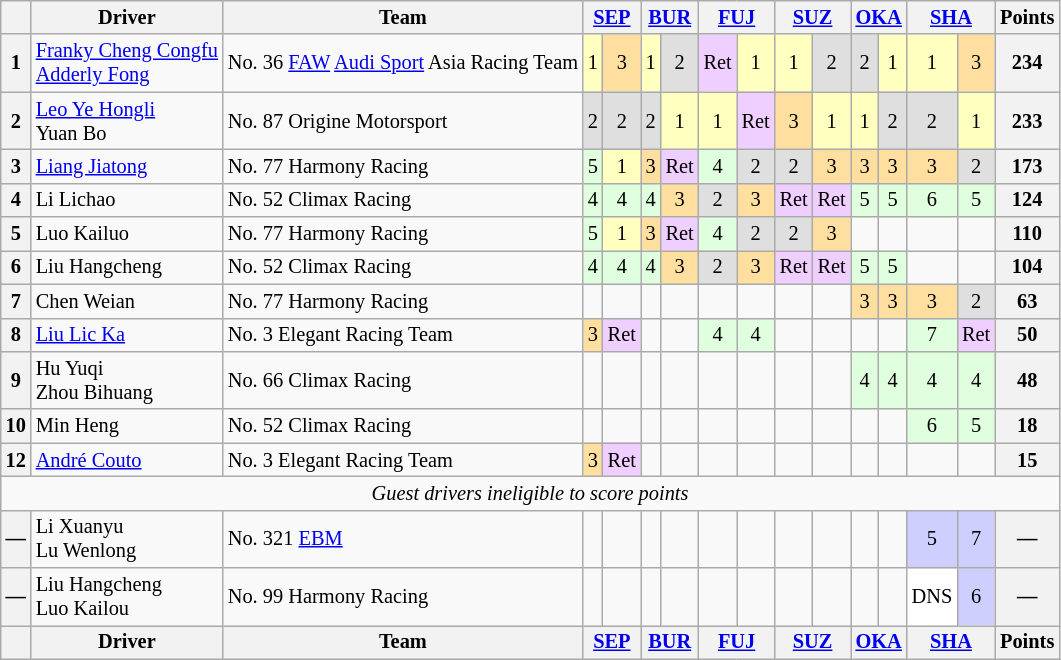<table class="wikitable" style="font-size: 85%; text-align:center;">
<tr>
<th></th>
<th>Driver</th>
<th>Team</th>
<th colspan="2"><a href='#'>SEP</a><br></th>
<th colspan="2"><a href='#'>BUR</a><br></th>
<th colspan="2"><a href='#'>FUJ</a><br></th>
<th colspan="2"><a href='#'>SUZ</a><br></th>
<th colspan="2"><a href='#'>OKA</a><br></th>
<th colspan="2"><a href='#'>SHA</a><br></th>
<th>Points</th>
</tr>
<tr>
<th>1</th>
<td align="left"> <a href='#'>Franky Cheng Congfu</a><br> <a href='#'>Adderly Fong</a></td>
<td align="left"> No. 36 <a href='#'>FAW</a> <a href='#'>Audi Sport</a> Asia Racing Team</td>
<td style="background:#FFFFBF;">1</td>
<td style="background:#FFDF9F;">3</td>
<td style="background:#FFFFBF;">1</td>
<td style="background:#DFDFDF;">2</td>
<td style="background:#EFCFFF;">Ret</td>
<td style="background:#FFFFBF;">1</td>
<td style="background:#FFFFBF;">1</td>
<td style="background:#DFDFDF;">2</td>
<td style="background:#DFDFDF;">2</td>
<td style="background:#FFFFBF;">1</td>
<td style="background:#FFFFBF;">1</td>
<td style="background:#FFDF9F;">3</td>
<th>234</th>
</tr>
<tr>
<th>2</th>
<td align="left"> <a href='#'>Leo Ye Hongli</a><br> Yuan Bo</td>
<td align="left"> No. 87 Origine Motorsport</td>
<td style="background:#DFDFDF;">2</td>
<td style="background:#DFDFDF;">2</td>
<td style="background:#DFDFDF;">2</td>
<td style="background:#FFFFBF;">1</td>
<td style="background:#FFFFBF;">1</td>
<td style="background:#EFCFFF;">Ret</td>
<td style="background:#FFDF9F;">3</td>
<td style="background:#FFFFBF;">1</td>
<td style="background:#FFFFBF;">1</td>
<td style="background:#DFDFDF;">2</td>
<td style="background:#DFDFDF;">2</td>
<td style="background:#FFFFBF;">1</td>
<th>233</th>
</tr>
<tr>
<th>3</th>
<td align="left"> <a href='#'>Liang Jiatong</a></td>
<td align="left"> No. 77 Harmony Racing</td>
<td style="background:#DFFFDF;">5</td>
<td style="background:#FFFFBF;">1</td>
<td style="background:#FFDF9F;">3</td>
<td style="background:#EFCFFF;">Ret</td>
<td style="background:#DFFFDF;">4</td>
<td style="background:#DFDFDF;">2</td>
<td style="background:#DFDFDF;">2</td>
<td style="background:#FFDF9F;">3</td>
<td style="background:#FFDF9F;">3</td>
<td style="background:#FFDF9F;">3</td>
<td style="background:#FFDF9F;">3</td>
<td style="background:#DFDFDF;">2</td>
<th>173</th>
</tr>
<tr>
<th>4</th>
<td align="left"> Li Lichao</td>
<td align="left"> No. 52 Climax Racing</td>
<td style="background:#DFFFDF;">4</td>
<td style="background:#DFFFDF;">4</td>
<td style="background:#DFFFDF;">4</td>
<td style="background:#FFDF9F;">3</td>
<td style="background:#DFDFDF;">2</td>
<td style="background:#FFDF9F;">3</td>
<td style="background:#EFCFFF;">Ret</td>
<td style="background:#EFCFFF;">Ret</td>
<td style="background:#DFFFDF;">5</td>
<td style="background:#DFFFDF;">5</td>
<td style="background:#DFFFDF;">6</td>
<td style="background:#DFFFDF;">5</td>
<th>124</th>
</tr>
<tr>
<th>5</th>
<td align="left"> Luo Kailuo</td>
<td align="left"> No. 77 Harmony Racing</td>
<td style="background:#DFFFDF;">5</td>
<td style="background:#FFFFBF;">1</td>
<td style="background:#FFDF9F;">3</td>
<td style="background:#EFCFFF;">Ret</td>
<td style="background:#DFFFDF;">4</td>
<td style="background:#DFDFDF;">2</td>
<td style="background:#DFDFDF;">2</td>
<td style="background:#FFDF9F;">3</td>
<td></td>
<td></td>
<td></td>
<td></td>
<th>110</th>
</tr>
<tr>
<th>6</th>
<td align="left"> Liu Hangcheng</td>
<td align="left"> No. 52 Climax Racing</td>
<td style="background:#DFFFDF;">4</td>
<td style="background:#DFFFDF;">4</td>
<td style="background:#DFFFDF;">4</td>
<td style="background:#FFDF9F;">3</td>
<td style="background:#DFDFDF;">2</td>
<td style="background:#FFDF9F;">3</td>
<td style="background:#EFCFFF;">Ret</td>
<td style="background:#EFCFFF;">Ret</td>
<td style="background:#DFFFDF;">5</td>
<td style="background:#DFFFDF;">5</td>
<td></td>
<td></td>
<th>104</th>
</tr>
<tr>
<th>7</th>
<td align="left"> Chen Weian</td>
<td align="left"> No. 77 Harmony Racing</td>
<td></td>
<td></td>
<td></td>
<td></td>
<td></td>
<td></td>
<td></td>
<td></td>
<td style="background:#FFDF9F;">3</td>
<td style="background:#FFDF9F;">3</td>
<td style="background:#FFDF9F;">3</td>
<td style="background:#DFDFDF;">2</td>
<th>63</th>
</tr>
<tr>
<th>8</th>
<td align="left"> <a href='#'>Liu Lic Ka</a></td>
<td align="left"> No. 3 Elegant Racing Team</td>
<td style="background:#FFDF9F;">3</td>
<td style="background:#EFCFFF;">Ret</td>
<td></td>
<td></td>
<td style="background:#DFFFDF;">4</td>
<td style="background:#DFFFDF;">4</td>
<td></td>
<td></td>
<td></td>
<td></td>
<td style="background:#DFFFDF;">7</td>
<td style="background:#EFCFFF;">Ret</td>
<th>50</th>
</tr>
<tr>
<th>9</th>
<td align="left"> Hu Yuqi<br> Zhou Bihuang</td>
<td align="left"> No. 66 Climax Racing</td>
<td></td>
<td></td>
<td></td>
<td></td>
<td></td>
<td></td>
<td></td>
<td></td>
<td style="background:#DFFFDF;">4</td>
<td style="background:#DFFFDF;">4</td>
<td style="background:#DFFFDF;">4</td>
<td style="background:#DFFFDF;">4</td>
<th>48</th>
</tr>
<tr>
<th>10</th>
<td align="left"> Min Heng</td>
<td align="left"> No. 52 Climax Racing</td>
<td></td>
<td></td>
<td></td>
<td></td>
<td></td>
<td></td>
<td></td>
<td></td>
<td></td>
<td></td>
<td style="background:#DFFFDF;">6</td>
<td style="background:#DFFFDF;">5</td>
<th>18</th>
</tr>
<tr>
<th>12</th>
<td align="left"> <a href='#'>André Couto</a></td>
<td align="left"> No. 3 Elegant Racing Team</td>
<td style="background:#FFDF9F;">3</td>
<td style="background:#EFCFFF;">Ret</td>
<td></td>
<td></td>
<td></td>
<td></td>
<td></td>
<td></td>
<td></td>
<td></td>
<td></td>
<td></td>
<th>15</th>
</tr>
<tr>
<td colspan="18"><em>Guest drivers ineligible to score points</em></td>
</tr>
<tr>
<th>—</th>
<td align="left"> Li Xuanyu<br> Lu Wenlong</td>
<td align="left"> No. 321 <a href='#'>EBM</a></td>
<td></td>
<td></td>
<td></td>
<td></td>
<td></td>
<td></td>
<td></td>
<td></td>
<td></td>
<td></td>
<td style="background:#CFCFFF;">5</td>
<td style="background:#CFCFFF;">7</td>
<th>—</th>
</tr>
<tr>
<th>—</th>
<td align="left"> Liu Hangcheng<br> Luo Kailou</td>
<td align="left"> No. 99 Harmony Racing</td>
<td></td>
<td></td>
<td></td>
<td></td>
<td></td>
<td></td>
<td></td>
<td></td>
<td></td>
<td></td>
<td style="background:#FFFFFF;">DNS</td>
<td style="background:#CFCFFF;">6</td>
<th>—</th>
</tr>
<tr>
<th></th>
<th>Driver</th>
<th>Team</th>
<th colspan="2"><a href='#'>SEP</a><br></th>
<th colspan="2"><a href='#'>BUR</a><br></th>
<th colspan="2"><a href='#'>FUJ</a><br></th>
<th colspan="2"><a href='#'>SUZ</a><br></th>
<th colspan="2"><a href='#'>OKA</a><br></th>
<th colspan="2"><a href='#'>SHA</a><br></th>
<th>Points</th>
</tr>
</table>
